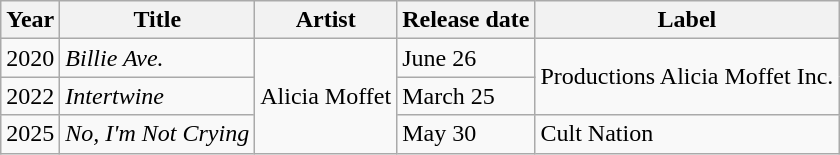<table class="wikitable plainrowheaders">
<tr>
<th>Year</th>
<th>Title</th>
<th>Artist</th>
<th class="unsortable">Release date</th>
<th>Label</th>
</tr>
<tr>
<td>2020</td>
<td><em>Billie Ave.</em></td>
<td rowspan="3">Alicia Moffet</td>
<td>June 26</td>
<td rowspan="2">Productions Alicia Moffet Inc.</td>
</tr>
<tr>
<td>2022</td>
<td><em>Intertwine</em></td>
<td>March 25</td>
</tr>
<tr>
<td>2025</td>
<td><em>No, I'm Not Crying</em></td>
<td>May 30</td>
<td>Cult Nation</td>
</tr>
</table>
